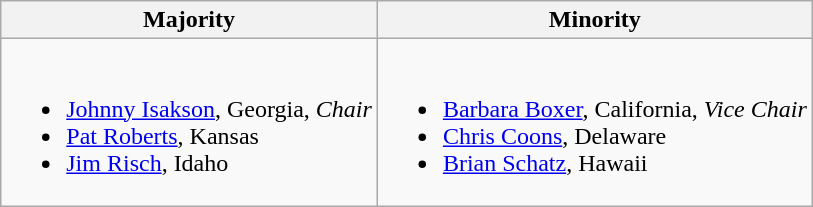<table class=wikitable>
<tr>
<th>Majority</th>
<th>Minority</th>
</tr>
<tr>
<td><br><ul><li><a href='#'>Johnny Isakson</a>, Georgia, <em>Chair</em></li><li><a href='#'>Pat Roberts</a>, Kansas</li><li><a href='#'>Jim Risch</a>, Idaho</li></ul></td>
<td><br><ul><li><a href='#'>Barbara Boxer</a>, California, <em>Vice Chair</em></li><li><a href='#'>Chris Coons</a>, Delaware</li><li><a href='#'>Brian Schatz</a>, Hawaii</li></ul></td>
</tr>
</table>
